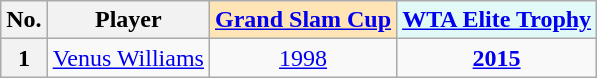<table class="wikitable sortable" style="text-align:center;">
<tr>
<th>No.</th>
<th>Player</th>
<th - style="background:moccasin;"><a href='#'>Grand Slam Cup</a></th>
<th - style="background:#E2FAF7;"><a href='#'>WTA Elite Trophy</a></th>
</tr>
<tr>
<th>1</th>
<td style="text-align:left;"> <a href='#'>Venus Williams</a> </td>
<td><a href='#'>1998</a></td>
<td><strong><a href='#'>2015</a></strong></td>
</tr>
</table>
